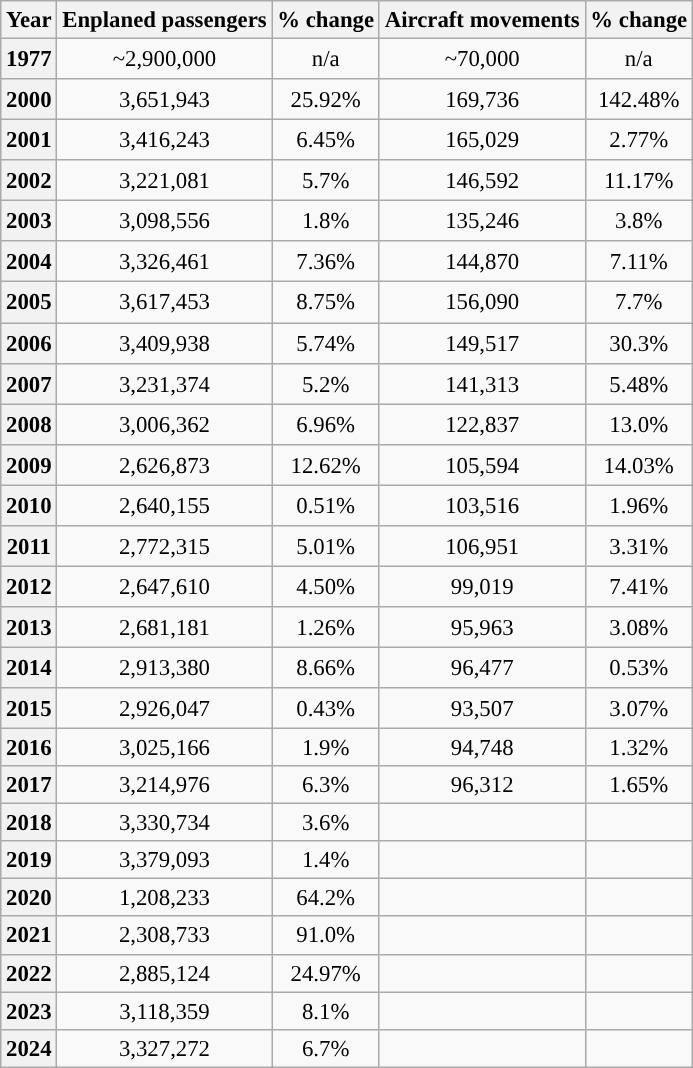<table class="wikitable sortable" style="font-size: 95%; text-align:center" width="align">
<tr>
<th>Year</th>
<th>Enplaned passengers</th>
<th>% change</th>
<th>Aircraft movements</th>
<th>% change</th>
</tr>
<tr>
<th style="height:20px;" scope="row">1977</th>
<td>~2,900,000</td>
<td>n/a</td>
<td>~70,000</td>
<td>n/a</td>
</tr>
<tr>
<th style="height:20px;" scope="row">2000</th>
<td>3,651,943</td>
<td> 25.92%</td>
<td>169,736</td>
<td> 142.48%</td>
</tr>
<tr>
<th style="height:20px;" scope="row">2001</th>
<td>3,416,243</td>
<td> 6.45%</td>
<td>165,029</td>
<td> 2.77%</td>
</tr>
<tr>
<th style="height:20px;" scope="row">2002</th>
<td>3,221,081</td>
<td> 5.7%</td>
<td>146,592</td>
<td> 11.17%</td>
</tr>
<tr>
<th style="height:20px;" scope="row">2003</th>
<td>3,098,556</td>
<td> 1.8%</td>
<td>135,246</td>
<td> 3.8%</td>
</tr>
<tr>
<th style="height:20px;" scope="row">2004</th>
<td>3,326,461</td>
<td> 7.36%</td>
<td>144,870</td>
<td> 7.11%</td>
</tr>
<tr>
<th style="height:20px;" scope="row">2005</th>
<td>3,617,453</td>
<td> 8.75%</td>
<td>156,090</td>
<td> 7.7%</td>
</tr>
<tr>
<th style="height:20px;" scope="row">2006</th>
<td>3,409,938</td>
<td> 5.74%</td>
<td>149,517</td>
<td> 30.3%</td>
</tr>
<tr>
<th style="height:20px;" scope="row">2007</th>
<td>3,231,374</td>
<td> 5.2%</td>
<td>141,313</td>
<td> 5.48%</td>
</tr>
<tr>
<th style="height:20px;" scope="row">2008</th>
<td>3,006,362</td>
<td> 6.96%</td>
<td>122,837</td>
<td> 13.0%</td>
</tr>
<tr>
<th style="height:20px;" scope="row">2009</th>
<td>2,626,873</td>
<td> 12.62%</td>
<td>105,594</td>
<td> 14.03%</td>
</tr>
<tr>
<th style="height:20px;" scope="row">2010</th>
<td>2,640,155</td>
<td> 0.51%</td>
<td>103,516</td>
<td> 1.96%</td>
</tr>
<tr>
<th style="height:20px;" scope="row">2011</th>
<td>2,772,315</td>
<td> 5.01%</td>
<td>106,951</td>
<td> 3.31%</td>
</tr>
<tr>
<th style="height:20px;" scope="row">2012</th>
<td>2,647,610</td>
<td> 4.50%</td>
<td>99,019</td>
<td> 7.41%</td>
</tr>
<tr>
<th style="height:20px;" scope="row">2013</th>
<td>2,681,181</td>
<td> 1.26%</td>
<td>95,963</td>
<td> 3.08%</td>
</tr>
<tr>
<th style="height:20px;" scope="row">2014</th>
<td>2,913,380</td>
<td> 8.66%</td>
<td>96,477</td>
<td> 0.53%</td>
</tr>
<tr>
<th style="height:20px;" scope="row">2015</th>
<td>2,926,047</td>
<td> 0.43%</td>
<td>93,507</td>
<td> 3.07%</td>
</tr>
<tr>
<th>2016</th>
<td>3,025,166</td>
<td> 1.9%</td>
<td>94,748</td>
<td> 1.32%</td>
</tr>
<tr>
<th>2017</th>
<td>3,214,976</td>
<td> 6.3%</td>
<td>96,312</td>
<td> 1.65%</td>
</tr>
<tr>
<th>2018</th>
<td>3,330,734</td>
<td> 3.6%</td>
<td></td>
<td></td>
</tr>
<tr>
<th>2019</th>
<td>3,379,093</td>
<td> 1.4%</td>
<td></td>
<td></td>
</tr>
<tr>
<th>2020</th>
<td>1,208,233</td>
<td> 64.2%</td>
<td></td>
<td></td>
</tr>
<tr>
<th>2021</th>
<td>2,308,733</td>
<td> 91.0%</td>
<td></td>
<td></td>
</tr>
<tr>
<th>2022</th>
<td>2,885,124</td>
<td> 24.97%</td>
<td></td>
<td></td>
</tr>
<tr>
<th>2023</th>
<td>3,118,359</td>
<td> 8.1%</td>
<td></td>
<td></td>
</tr>
<tr>
<th>2024</th>
<td>3,327,272</td>
<td> 6.7%</td>
<td></td>
<td></td>
</tr>
</table>
